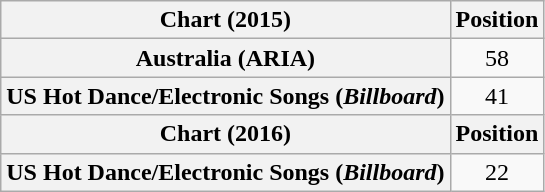<table class="wikitable plainrowheaders" style="text-align:center">
<tr>
<th scope="col">Chart (2015)</th>
<th scope="col">Position</th>
</tr>
<tr>
<th scope="row">Australia (ARIA)</th>
<td>58</td>
</tr>
<tr>
<th scope="row">US Hot Dance/Electronic Songs (<em>Billboard</em>)</th>
<td>41</td>
</tr>
<tr>
<th scope="col">Chart (2016)</th>
<th scope="col">Position</th>
</tr>
<tr>
<th scope="row">US Hot Dance/Electronic Songs (<em>Billboard</em>)</th>
<td>22</td>
</tr>
</table>
